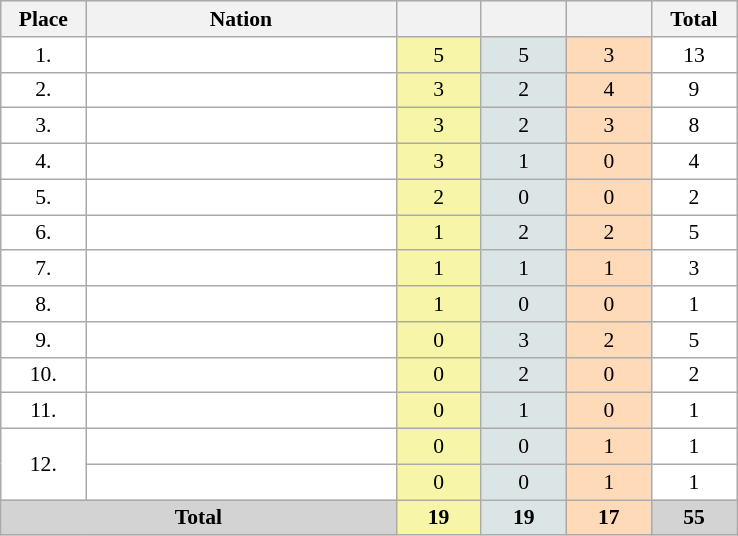<table class=wikitable style="border:1px solid #AAAAAA;font-size:90%">
<tr bgcolor="#EFEFEF">
<th width=50>Place</th>
<th width=200>Nation</th>
<th width=50></th>
<th width=50></th>
<th width=50></th>
<th width=50>Total</th>
</tr>
<tr align=center bgcolor="#FFFFFF">
<td>1.</td>
<td align="left"></td>
<td style="background:#F7F6A8;">5</td>
<td style="background:#DCE5E5;">5</td>
<td style="background:#FFDAB9;">3</td>
<td>13</td>
</tr>
<tr align=center bgcolor="#FFFFFF">
<td>2.</td>
<td align="left"></td>
<td style="background:#F7F6A8;">3</td>
<td style="background:#DCE5E5;">2</td>
<td style="background:#FFDAB9;">4</td>
<td>9</td>
</tr>
<tr align=center bgcolor="#FFFFFF">
<td>3.</td>
<td align="left"></td>
<td style="background:#F7F6A8;">3</td>
<td style="background:#DCE5E5;">2</td>
<td style="background:#FFDAB9;">3</td>
<td>8</td>
</tr>
<tr align=center bgcolor="#FFFFFF">
<td>4.</td>
<td align="left"></td>
<td style="background:#F7F6A8;">3</td>
<td style="background:#DCE5E5;">1</td>
<td style="background:#FFDAB9;">0</td>
<td>4</td>
</tr>
<tr align=center bgcolor="#FFFFFF">
<td>5.</td>
<td align="left"></td>
<td style="background:#F7F6A8;">2</td>
<td style="background:#DCE5E5;">0</td>
<td style="background:#FFDAB9;">0</td>
<td>2</td>
</tr>
<tr align=center bgcolor="#FFFFFF">
<td>6.</td>
<td align="left"></td>
<td style="background:#F7F6A8;">1</td>
<td style="background:#DCE5E5;">2</td>
<td style="background:#FFDAB9;">2</td>
<td>5</td>
</tr>
<tr align=center bgcolor="#FFFFFF">
<td>7.</td>
<td align="left"></td>
<td style="background:#F7F6A8;">1</td>
<td style="background:#DCE5E5;">1</td>
<td style="background:#FFDAB9;">1</td>
<td>3</td>
</tr>
<tr align=center bgcolor="#FFFFFF">
<td>8.</td>
<td align="left"></td>
<td style="background:#F7F6A8;">1</td>
<td style="background:#DCE5E5;">0</td>
<td style="background:#FFDAB9;">0</td>
<td>1</td>
</tr>
<tr align=center bgcolor="#FFFFFF">
<td>9.</td>
<td align="left"></td>
<td style="background:#F7F6A8;">0</td>
<td style="background:#DCE5E5;">3</td>
<td style="background:#FFDAB9;">2</td>
<td>5</td>
</tr>
<tr align=center bgcolor="#FFFFFF">
<td>10.</td>
<td align="left"></td>
<td style="background:#F7F6A8;">0</td>
<td style="background:#DCE5E5;">2</td>
<td style="background:#FFDAB9;">0</td>
<td>2</td>
</tr>
<tr align=center bgcolor="#FFFFFF">
<td>11.</td>
<td align="left"></td>
<td style="background:#F7F6A8;">0</td>
<td style="background:#DCE5E5;">1</td>
<td style="background:#FFDAB9;">0</td>
<td>1</td>
</tr>
<tr align=center bgcolor="#FFFFFF">
<td rowspan="2" valign="center">12.</td>
<td align="left"></td>
<td style="background:#F7F6A8;">0</td>
<td style="background:#DCE5E5;">0</td>
<td style="background:#FFDAB9;">1</td>
<td>1</td>
</tr>
<tr align="center" valign="top" bgcolor="#FFFFFF">
<td align="left"></td>
<td style="background:#F7F6A8;">0</td>
<td style="background:#DCE5E5;">0</td>
<td style="background:#FFDAB9;">1</td>
<td>1</td>
</tr>
<tr align="center">
<td colspan="2" bgcolor=D3D3D3><strong>Total</strong></td>
<td style="background:#F7F6A8;"><strong>19</strong></td>
<td style="background:#DCE5E5;"><strong>19</strong></td>
<td style="background:#FFDAB9;"><strong>17</strong></td>
<td bgcolor=D3D3D3><strong>55</strong></td>
</tr>
</table>
